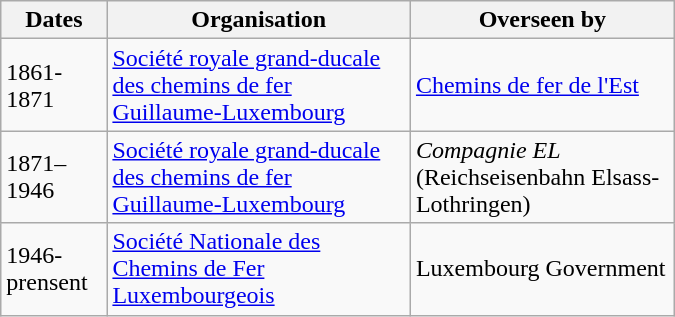<table class="wikitable" style="float:right; max-width:450px; margin-left:10px;">
<tr>
<th>Dates</th>
<th>Organisation</th>
<th>Overseen by</th>
</tr>
<tr>
<td>1861-1871</td>
<td><a href='#'>Société royale grand-ducale des chemins de fer Guillaume-Luxembourg</a></td>
<td><a href='#'>Chemins de fer de l'Est</a></td>
</tr>
<tr>
<td>1871–1946</td>
<td><a href='#'>Société royale grand-ducale des chemins de fer Guillaume-Luxembourg</a></td>
<td><em>Compagnie EL</em> (Reichseisenbahn Elsass-Lothringen)</td>
</tr>
<tr>
<td>1946-prensent</td>
<td><a href='#'>Société Nationale des Chemins de Fer Luxembourgeois</a></td>
<td>Luxembourg Government</td>
</tr>
</table>
